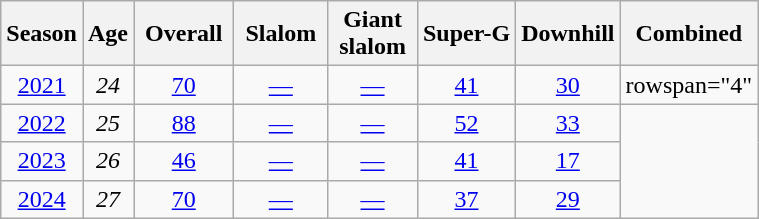<table class=wikitable style="text-align:center">
<tr>
<th>Season</th>
<th>Age</th>
<th> Overall </th>
<th> Slalom </th>
<th>Giant<br> slalom </th>
<th>Super-G</th>
<th>Downhill</th>
<th>Combined</th>
</tr>
<tr>
<td><a href='#'>2021</a></td>
<td><em>24</em></td>
<td><a href='#'>70</a></td>
<td><a href='#'>—</a></td>
<td><a href='#'>—</a></td>
<td><a href='#'>41</a></td>
<td><a href='#'>30</a></td>
<td>rowspan="4" </td>
</tr>
<tr>
<td><a href='#'>2022</a></td>
<td><em>25</em></td>
<td><a href='#'>88</a></td>
<td><a href='#'>—</a></td>
<td><a href='#'>—</a></td>
<td><a href='#'>52</a></td>
<td><a href='#'>33</a></td>
</tr>
<tr>
<td><a href='#'>2023</a></td>
<td><em>26</em></td>
<td><a href='#'>46</a></td>
<td><a href='#'>—</a></td>
<td><a href='#'>—</a></td>
<td><a href='#'>41</a></td>
<td><a href='#'>17</a></td>
</tr>
<tr>
<td><a href='#'>2024</a></td>
<td><em>27</em></td>
<td><a href='#'>70</a></td>
<td><a href='#'>—</a></td>
<td><a href='#'>—</a></td>
<td><a href='#'>37</a></td>
<td><a href='#'>29</a></td>
</tr>
</table>
